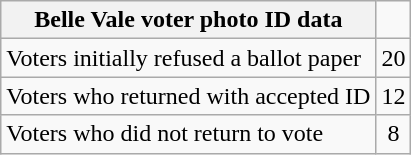<table class="wikitable">
<tr>
<th>Belle Vale voter photo ID data</th>
</tr>
<tr>
<td style="text-align:left">Voters initially refused a ballot paper</td>
<td style="text-align:center">20</td>
</tr>
<tr>
<td style="text-align:left">Voters who returned with accepted ID</td>
<td style="text-align:center">12</td>
</tr>
<tr>
<td style="text-align:left">Voters who did not return to vote</td>
<td style="text-align:center">8</td>
</tr>
</table>
